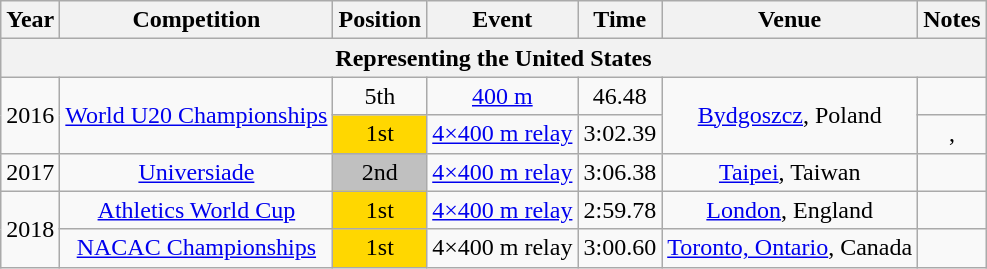<table class="wikitable sortable" style=text-align:center>
<tr>
<th>Year</th>
<th>Competition</th>
<th>Position</th>
<th>Event</th>
<th>Time</th>
<th>Venue</th>
<th>Notes</th>
</tr>
<tr>
<th colspan=7>Representing the  United States</th>
</tr>
<tr>
<td rowspan=2>2016</td>
<td rowspan=2><a href='#'>World U20 Championships</a></td>
<td>5th</td>
<td><a href='#'>400 m</a></td>
<td>46.48</td>
<td rowspan=2><a href='#'>Bydgoszcz</a>, Poland</td>
<td></td>
</tr>
<tr>
<td bgcolor=gold>1st</td>
<td data-sort-value="1600 relay"><a href='#'>4×400 m relay</a></td>
<td data-sort-value=182.39>3:02.39</td>
<td>, </td>
</tr>
<tr>
<td>2017</td>
<td><a href='#'>Universiade</a></td>
<td bgcolor=silver>2nd</td>
<td data-sort-value="1600 relay"><a href='#'>4×400 m relay</a></td>
<td data-sort-value=186.38>3:06.38</td>
<td><a href='#'>Taipei</a>, Taiwan</td>
<td></td>
</tr>
<tr>
<td rowspan=2>2018</td>
<td><a href='#'>Athletics World Cup</a></td>
<td bgcolor=gold>1st</td>
<td data-sort-value="1600 relay"><a href='#'>4×400 m relay</a></td>
<td data-sort-value=179.78>2:59.78</td>
<td><a href='#'>London</a>, England</td>
<td></td>
</tr>
<tr>
<td><a href='#'>NACAC Championships</a></td>
<td bgcolor=gold>1st</td>
<td data-sort-value="1600 relay">4×400 m relay</td>
<td data-sort-value=180.60>3:00.60</td>
<td><a href='#'>Toronto, Ontario</a>, Canada</td>
<td></td>
</tr>
</table>
